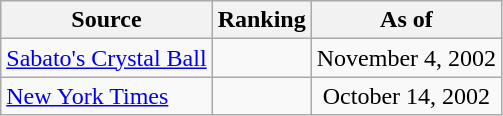<table class="wikitable" style="text-align:center">
<tr>
<th>Source</th>
<th>Ranking</th>
<th>As of</th>
</tr>
<tr>
<td align=left><a href='#'>Sabato's Crystal Ball</a></td>
<td></td>
<td>November 4, 2002</td>
</tr>
<tr>
<td align=left><a href='#'>New York Times</a></td>
<td></td>
<td>October 14, 2002</td>
</tr>
</table>
